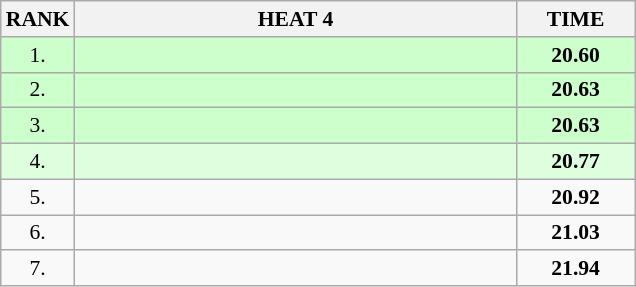<table class="wikitable" style="border-collapse: collapse; font-size: 90%;">
<tr>
<th>RANK</th>
<th style="width: 20em">HEAT 4</th>
<th style="width: 5em">TIME</th>
</tr>
<tr style="background:#ccffcc;">
<td align="center">1.</td>
<td></td>
<td align="center"><strong>20.60</strong></td>
</tr>
<tr style="background:#ccffcc;">
<td align="center">2.</td>
<td></td>
<td align="center"><strong>20.63</strong></td>
</tr>
<tr style="background:#ccffcc;">
<td align="center">3.</td>
<td></td>
<td align="center"><strong>20.63</strong></td>
</tr>
<tr style="background:#ddffdd;">
<td align="center">4.</td>
<td></td>
<td align="center"><strong>20.77</strong></td>
</tr>
<tr>
<td align="center">5.</td>
<td></td>
<td align="center"><strong>20.92</strong></td>
</tr>
<tr>
<td align="center">6.</td>
<td></td>
<td align="center"><strong>21.03</strong></td>
</tr>
<tr>
<td align="center">7.</td>
<td></td>
<td align="center"><strong>21.94</strong></td>
</tr>
</table>
